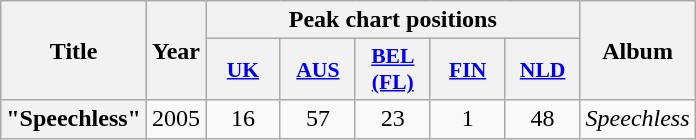<table class="wikitable plainrowheaders" style="text-align:center;">
<tr>
<th scope="col" rowspan="2">Title</th>
<th scope="col" rowspan="2">Year</th>
<th scope="col" colspan="5">Peak chart positions</th>
<th scope="col" rowspan="2">Album</th>
</tr>
<tr>
<th scope="col" style="width:3em;font-size:90%;"><a href='#'>UK</a><br></th>
<th scope="col" style="width:3em;font-size:90%;"><a href='#'>AUS</a><br></th>
<th scope="col" style="width:3em;font-size:90%;"><a href='#'>BEL<br>(FL)</a><br></th>
<th scope="col" style="width:3em;font-size:90%;"><a href='#'>FIN</a><br></th>
<th scope="col" style="width:3em;font-size:90%;"><a href='#'>NLD</a><br></th>
</tr>
<tr>
<th scope="row">"Speechless"</th>
<td>2005</td>
<td>16</td>
<td>57</td>
<td>23</td>
<td>1</td>
<td>48</td>
<td><em>Speechless</em></td>
</tr>
</table>
